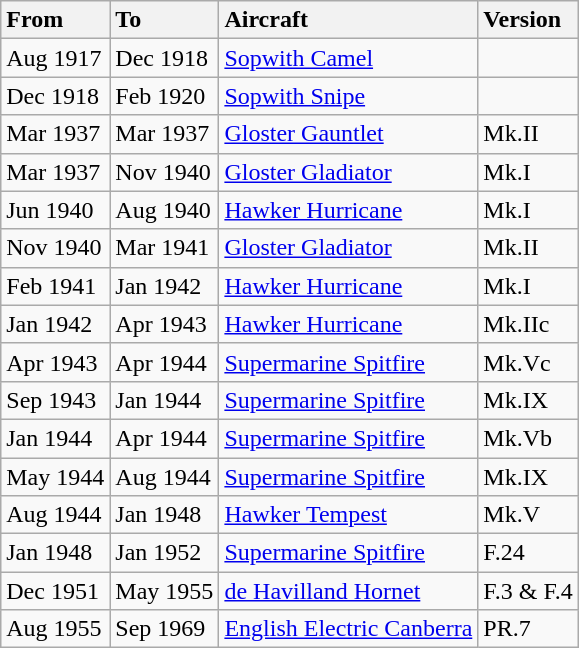<table class="wikitable">
<tr>
<th style="text-align: left;">From</th>
<th style="text-align: left;">To</th>
<th style="text-align: left;">Aircraft</th>
<th style="text-align: left;">Version</th>
</tr>
<tr>
<td>Aug 1917</td>
<td>Dec 1918</td>
<td><a href='#'>Sopwith Camel</a></td>
<td></td>
</tr>
<tr>
<td>Dec 1918</td>
<td>Feb 1920</td>
<td><a href='#'>Sopwith Snipe</a></td>
<td></td>
</tr>
<tr>
<td>Mar 1937</td>
<td>Mar 1937</td>
<td><a href='#'>Gloster Gauntlet</a></td>
<td>Mk.II</td>
</tr>
<tr>
<td>Mar 1937</td>
<td>Nov 1940</td>
<td><a href='#'>Gloster Gladiator</a></td>
<td>Mk.I</td>
</tr>
<tr>
<td>Jun 1940</td>
<td>Aug 1940</td>
<td><a href='#'>Hawker Hurricane</a></td>
<td>Mk.I</td>
</tr>
<tr>
<td>Nov 1940</td>
<td>Mar 1941</td>
<td><a href='#'>Gloster Gladiator</a></td>
<td>Mk.II</td>
</tr>
<tr>
<td>Feb 1941</td>
<td>Jan 1942</td>
<td><a href='#'>Hawker Hurricane</a></td>
<td>Mk.I</td>
</tr>
<tr>
<td>Jan 1942</td>
<td>Apr 1943</td>
<td><a href='#'>Hawker Hurricane</a></td>
<td>Mk.IIc</td>
</tr>
<tr>
<td>Apr 1943</td>
<td>Apr 1944</td>
<td><a href='#'>Supermarine Spitfire</a></td>
<td>Mk.Vc</td>
</tr>
<tr>
<td>Sep 1943</td>
<td>Jan 1944</td>
<td><a href='#'>Supermarine Spitfire</a></td>
<td>Mk.IX</td>
</tr>
<tr>
<td>Jan 1944</td>
<td>Apr 1944</td>
<td><a href='#'>Supermarine Spitfire</a></td>
<td>Mk.Vb</td>
</tr>
<tr>
<td>May 1944</td>
<td>Aug 1944</td>
<td><a href='#'>Supermarine Spitfire</a></td>
<td>Mk.IX</td>
</tr>
<tr>
<td>Aug 1944</td>
<td>Jan 1948</td>
<td><a href='#'>Hawker Tempest</a></td>
<td>Mk.V</td>
</tr>
<tr>
<td>Jan 1948</td>
<td>Jan 1952</td>
<td><a href='#'>Supermarine Spitfire</a></td>
<td>F.24</td>
</tr>
<tr>
<td>Dec 1951</td>
<td>May 1955</td>
<td><a href='#'>de Havilland Hornet</a></td>
<td>F.3 & F.4</td>
</tr>
<tr>
<td>Aug 1955</td>
<td>Sep 1969</td>
<td><a href='#'>English Electric Canberra</a></td>
<td>PR.7</td>
</tr>
</table>
